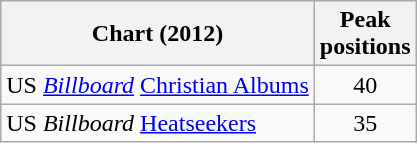<table class="wikitable">
<tr>
<th>Chart (2012)</th>
<th>Peak<br>positions</th>
</tr>
<tr>
<td>US <em><a href='#'>Billboard</a></em> <a href='#'>Christian Albums</a></td>
<td align="center">40</td>
</tr>
<tr>
<td>US <em>Billboard</em> <a href='#'>Heatseekers</a></td>
<td align="center">35</td>
</tr>
</table>
